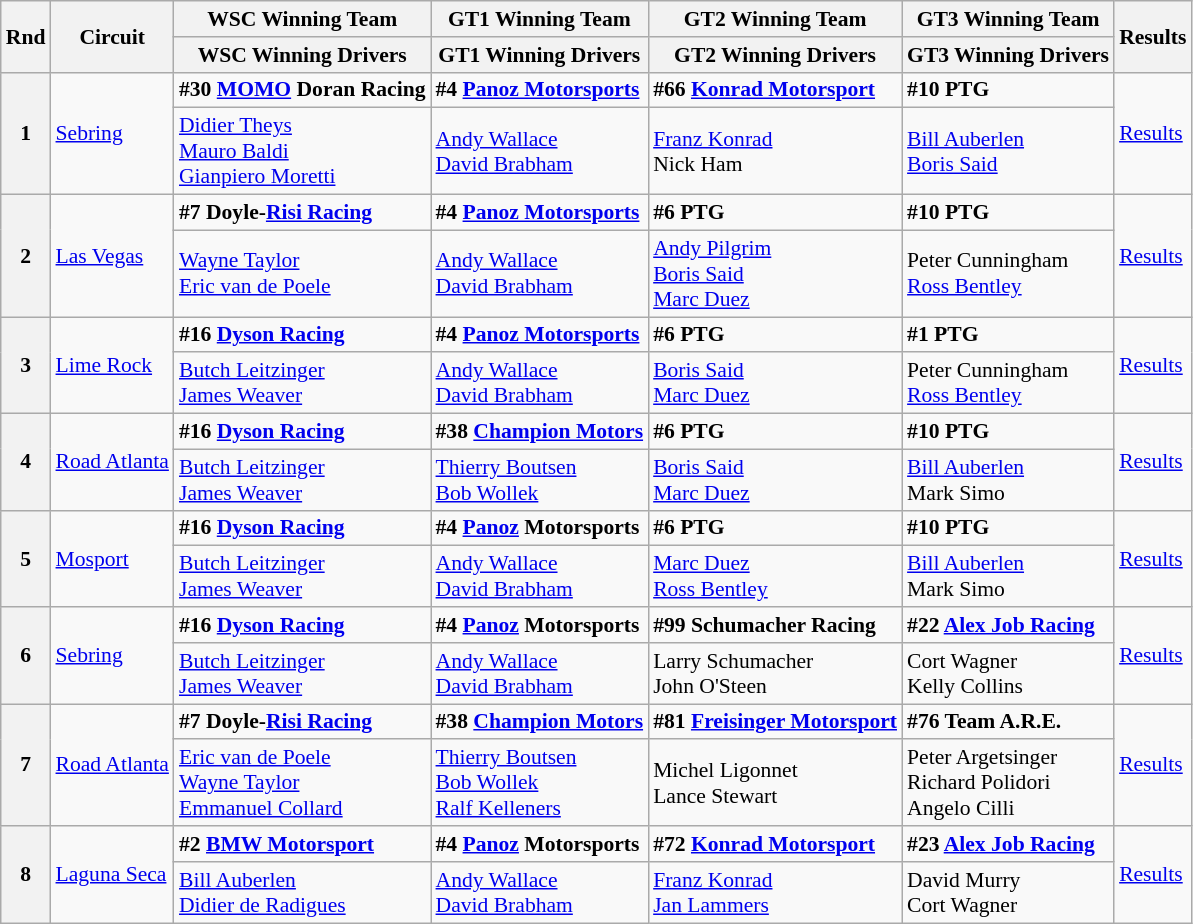<table class="wikitable" style="font-size: 90%;">
<tr>
<th rowspan=2>Rnd</th>
<th rowspan=2>Circuit</th>
<th>WSC Winning Team</th>
<th>GT1 Winning Team</th>
<th>GT2 Winning Team</th>
<th>GT3 Winning Team</th>
<th rowspan=2>Results</th>
</tr>
<tr>
<th>WSC Winning Drivers</th>
<th>GT1 Winning Drivers</th>
<th>GT2 Winning Drivers</th>
<th>GT3 Winning Drivers</th>
</tr>
<tr>
<th rowspan=2>1</th>
<td rowspan=2><a href='#'>Sebring</a></td>
<td><strong> #30 <a href='#'>MOMO</a> Doran Racing</strong></td>
<td><strong> #4 <a href='#'>Panoz Motorsports</a></strong></td>
<td><strong> #66 <a href='#'>Konrad Motorsport</a></strong></td>
<td><strong> #10 PTG</strong></td>
<td rowspan=2><a href='#'>Results</a></td>
</tr>
<tr>
<td> <a href='#'>Didier Theys</a><br> <a href='#'>Mauro Baldi</a><br> <a href='#'>Gianpiero Moretti</a></td>
<td> <a href='#'>Andy Wallace</a><br> <a href='#'>David Brabham</a></td>
<td> <a href='#'>Franz Konrad</a><br> Nick Ham</td>
<td> <a href='#'>Bill Auberlen</a><br> <a href='#'>Boris Said</a></td>
</tr>
<tr>
<th rowspan=2>2</th>
<td rowspan=2><a href='#'>Las Vegas</a></td>
<td><strong> #7 Doyle-<a href='#'>Risi Racing</a></strong></td>
<td><strong> #4 <a href='#'>Panoz Motorsports</a></strong></td>
<td><strong> #6 PTG</strong></td>
<td><strong> #10 PTG</strong></td>
<td rowspan=2><a href='#'>Results</a></td>
</tr>
<tr>
<td> <a href='#'>Wayne Taylor</a><br> <a href='#'>Eric van de Poele</a></td>
<td> <a href='#'>Andy Wallace</a><br> <a href='#'>David Brabham</a></td>
<td> <a href='#'>Andy Pilgrim</a><br> <a href='#'>Boris Said</a><br> <a href='#'>Marc Duez</a></td>
<td> Peter Cunningham<br> <a href='#'>Ross Bentley</a></td>
</tr>
<tr>
<th rowspan=2>3</th>
<td rowspan=2><a href='#'>Lime Rock</a></td>
<td><strong> #16 <a href='#'>Dyson Racing</a></strong></td>
<td><strong> #4 <a href='#'>Panoz Motorsports</a></strong></td>
<td><strong> #6 PTG</strong></td>
<td><strong> #1 PTG</strong></td>
<td rowspan=2><a href='#'>Results</a></td>
</tr>
<tr>
<td> <a href='#'>Butch Leitzinger</a><br> <a href='#'>James Weaver</a></td>
<td> <a href='#'>Andy Wallace</a><br> <a href='#'>David Brabham</a></td>
<td> <a href='#'>Boris Said</a><br> <a href='#'>Marc Duez</a></td>
<td> Peter Cunningham<br> <a href='#'>Ross Bentley</a></td>
</tr>
<tr>
<th rowspan=2>4</th>
<td rowspan=2><a href='#'>Road Atlanta</a></td>
<td><strong> #16 <a href='#'>Dyson Racing</a></strong></td>
<td><strong> #38 <a href='#'>Champion Motors</a></strong></td>
<td><strong> #6 PTG</strong></td>
<td><strong> #10 PTG</strong></td>
<td rowspan=2><a href='#'>Results</a></td>
</tr>
<tr>
<td> <a href='#'>Butch Leitzinger</a><br> <a href='#'>James Weaver</a></td>
<td> <a href='#'>Thierry Boutsen</a><br> <a href='#'>Bob Wollek</a></td>
<td> <a href='#'>Boris Said</a><br> <a href='#'>Marc Duez</a></td>
<td> <a href='#'>Bill Auberlen</a><br> Mark Simo</td>
</tr>
<tr>
<th rowspan=2>5</th>
<td rowspan=2><a href='#'>Mosport</a></td>
<td><strong> #16 <a href='#'>Dyson Racing</a></strong></td>
<td><strong> #4 <a href='#'>Panoz</a> Motorsports</strong></td>
<td><strong> #6 PTG</strong></td>
<td><strong> #10 PTG</strong></td>
<td rowspan=2><a href='#'>Results</a></td>
</tr>
<tr>
<td> <a href='#'>Butch Leitzinger</a><br> <a href='#'>James Weaver</a></td>
<td> <a href='#'>Andy Wallace</a><br> <a href='#'>David Brabham</a></td>
<td> <a href='#'>Marc Duez</a><br> <a href='#'>Ross Bentley</a></td>
<td> <a href='#'>Bill Auberlen</a><br> Mark Simo</td>
</tr>
<tr>
<th rowspan=2>6</th>
<td rowspan=2><a href='#'>Sebring</a></td>
<td><strong> #16 <a href='#'>Dyson Racing</a></strong></td>
<td><strong> #4 <a href='#'>Panoz</a> Motorsports</strong></td>
<td><strong> #99 Schumacher Racing</strong></td>
<td><strong> #22 <a href='#'>Alex Job Racing</a></strong></td>
<td rowspan=2><a href='#'>Results</a></td>
</tr>
<tr>
<td> <a href='#'>Butch Leitzinger</a><br> <a href='#'>James Weaver</a></td>
<td> <a href='#'>Andy Wallace</a><br> <a href='#'>David Brabham</a></td>
<td> Larry Schumacher<br> John O'Steen</td>
<td> Cort Wagner<br> Kelly Collins</td>
</tr>
<tr>
<th rowspan=2>7</th>
<td rowspan=2><a href='#'>Road Atlanta</a></td>
<td><strong> #7 Doyle-<a href='#'>Risi Racing</a></strong></td>
<td><strong> #38 <a href='#'>Champion Motors</a></strong></td>
<td><strong> #81 <a href='#'>Freisinger Motorsport</a></strong></td>
<td><strong> #76 Team A.R.E.</strong></td>
<td rowspan=2><a href='#'>Results</a></td>
</tr>
<tr>
<td> <a href='#'>Eric van de Poele</a><br> <a href='#'>Wayne Taylor</a><br> <a href='#'>Emmanuel Collard</a></td>
<td> <a href='#'>Thierry Boutsen</a><br> <a href='#'>Bob Wollek</a><br> <a href='#'>Ralf Kelleners</a></td>
<td> Michel Ligonnet<br> Lance Stewart</td>
<td> Peter Argetsinger<br> Richard Polidori<br> Angelo Cilli</td>
</tr>
<tr>
<th rowspan=2>8</th>
<td rowspan=2><a href='#'>Laguna Seca</a></td>
<td><strong> #2 <a href='#'>BMW Motorsport</a></strong></td>
<td><strong> #4 <a href='#'>Panoz</a> Motorsports</strong></td>
<td><strong> #72 <a href='#'>Konrad Motorsport</a></strong></td>
<td><strong> #23 <a href='#'>Alex Job Racing</a></strong></td>
<td rowspan=2><a href='#'>Results</a></td>
</tr>
<tr>
<td> <a href='#'>Bill Auberlen</a><br> <a href='#'>Didier de Radigues</a></td>
<td> <a href='#'>Andy Wallace</a><br> <a href='#'>David Brabham</a></td>
<td> <a href='#'>Franz Konrad</a><br> <a href='#'>Jan Lammers</a></td>
<td> David Murry<br> Cort Wagner</td>
</tr>
</table>
